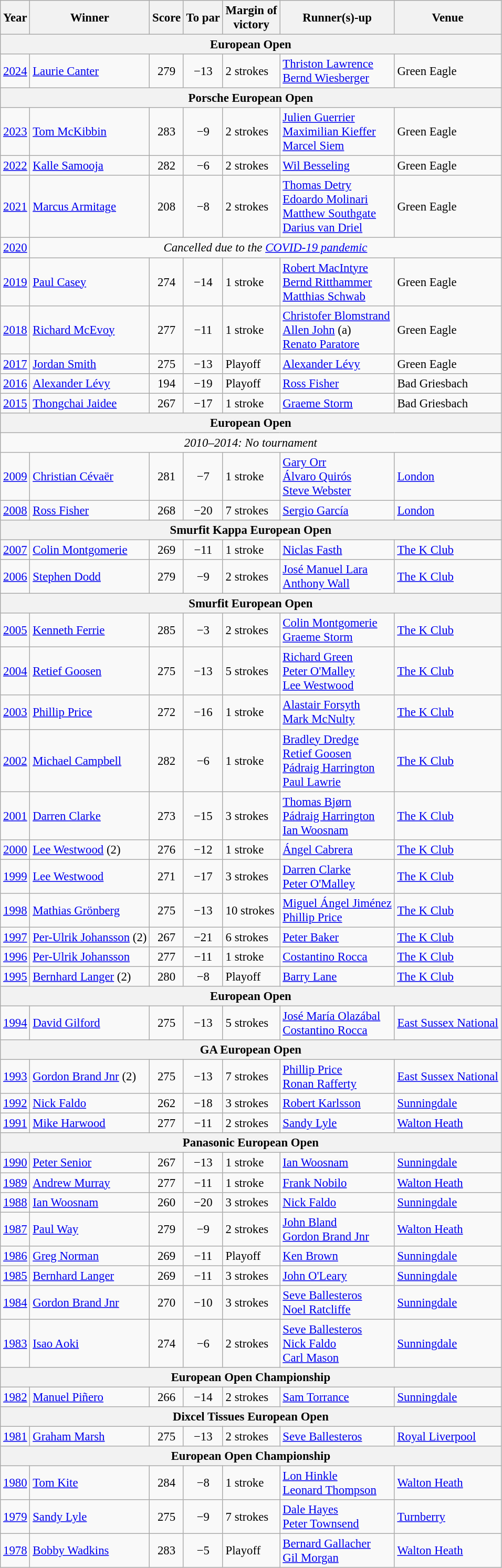<table class="wikitable" style="font-size:95%">
<tr>
<th>Year</th>
<th>Winner</th>
<th>Score</th>
<th>To par</th>
<th>Margin of<br>victory</th>
<th>Runner(s)-up</th>
<th>Venue</th>
</tr>
<tr>
<th colspan=8>European Open</th>
</tr>
<tr>
<td><a href='#'>2024</a></td>
<td> <a href='#'>Laurie Canter</a></td>
<td align=center>279</td>
<td align=center>−13</td>
<td>2 strokes</td>
<td> <a href='#'>Thriston Lawrence</a><br> <a href='#'>Bernd Wiesberger</a></td>
<td>Green Eagle</td>
</tr>
<tr>
<th colspan=8>Porsche European Open</th>
</tr>
<tr>
<td><a href='#'>2023</a></td>
<td> <a href='#'>Tom McKibbin</a></td>
<td align=center>283</td>
<td align=center>−9</td>
<td>2 strokes</td>
<td> <a href='#'>Julien Guerrier</a><br> <a href='#'>Maximilian Kieffer</a><br> <a href='#'>Marcel Siem</a></td>
<td>Green Eagle</td>
</tr>
<tr>
<td><a href='#'>2022</a></td>
<td> <a href='#'>Kalle Samooja</a></td>
<td align=center>282</td>
<td align=center>−6</td>
<td>2 strokes</td>
<td> <a href='#'>Wil Besseling</a></td>
<td>Green Eagle</td>
</tr>
<tr>
<td><a href='#'>2021</a></td>
<td> <a href='#'>Marcus Armitage</a></td>
<td align=center>208</td>
<td align=center>−8</td>
<td>2 strokes</td>
<td> <a href='#'>Thomas Detry</a><br> <a href='#'>Edoardo Molinari</a><br> <a href='#'>Matthew Southgate</a><br> <a href='#'>Darius van Driel</a></td>
<td>Green Eagle</td>
</tr>
<tr>
<td><a href='#'>2020</a></td>
<td colspan=6 align=center><em>Cancelled due to the <a href='#'>COVID-19 pandemic</a></em></td>
</tr>
<tr>
<td><a href='#'>2019</a></td>
<td> <a href='#'>Paul Casey</a></td>
<td align=center>274</td>
<td align=center>−14</td>
<td>1 stroke</td>
<td> <a href='#'>Robert MacIntyre</a><br> <a href='#'>Bernd Ritthammer</a><br> <a href='#'>Matthias Schwab</a></td>
<td>Green Eagle</td>
</tr>
<tr>
<td><a href='#'>2018</a></td>
<td> <a href='#'>Richard McEvoy</a></td>
<td align=center>277</td>
<td align=center>−11</td>
<td>1 stroke</td>
<td> <a href='#'>Christofer Blomstrand</a><br> <a href='#'>Allen John</a> (a)<br> <a href='#'>Renato Paratore</a></td>
<td>Green Eagle</td>
</tr>
<tr>
<td><a href='#'>2017</a></td>
<td> <a href='#'>Jordan Smith</a></td>
<td align=center>275</td>
<td align=center>−13</td>
<td>Playoff</td>
<td> <a href='#'>Alexander Lévy</a></td>
<td>Green Eagle</td>
</tr>
<tr>
<td><a href='#'>2016</a></td>
<td> <a href='#'>Alexander Lévy</a></td>
<td align=center>194</td>
<td align=center>−19</td>
<td>Playoff</td>
<td> <a href='#'>Ross Fisher</a></td>
<td>Bad Griesbach</td>
</tr>
<tr>
<td><a href='#'>2015</a></td>
<td> <a href='#'>Thongchai Jaidee</a></td>
<td align=center>267</td>
<td align=center>−17</td>
<td>1 stroke</td>
<td> <a href='#'>Graeme Storm</a></td>
<td>Bad Griesbach</td>
</tr>
<tr>
<th colspan=8>European Open</th>
</tr>
<tr>
<td colspan=8 align=center><em>2010–2014: No tournament</em></td>
</tr>
<tr>
<td><a href='#'>2009</a></td>
<td> <a href='#'>Christian Cévaër</a></td>
<td align=center>281</td>
<td align=center>−7</td>
<td>1 stroke</td>
<td> <a href='#'>Gary Orr</a><br> <a href='#'>Álvaro Quirós</a><br> <a href='#'>Steve Webster</a></td>
<td><a href='#'>London</a></td>
</tr>
<tr>
<td><a href='#'>2008</a></td>
<td> <a href='#'>Ross Fisher</a></td>
<td align=center>268</td>
<td align=center>−20</td>
<td>7 strokes</td>
<td> <a href='#'>Sergio García</a></td>
<td><a href='#'>London</a></td>
</tr>
<tr>
<th colspan=8>Smurfit Kappa European Open</th>
</tr>
<tr>
<td><a href='#'>2007</a></td>
<td> <a href='#'>Colin Montgomerie</a></td>
<td align=center>269</td>
<td align=center>−11</td>
<td>1 stroke</td>
<td> <a href='#'>Niclas Fasth</a></td>
<td><a href='#'>The K Club</a></td>
</tr>
<tr>
<td><a href='#'>2006</a></td>
<td> <a href='#'>Stephen Dodd</a></td>
<td align=center>279</td>
<td align=center>−9</td>
<td>2 strokes</td>
<td> <a href='#'>José Manuel Lara</a><br> <a href='#'>Anthony Wall</a></td>
<td><a href='#'>The K Club</a></td>
</tr>
<tr>
<th colspan=8>Smurfit European Open</th>
</tr>
<tr>
<td><a href='#'>2005</a></td>
<td> <a href='#'>Kenneth Ferrie</a></td>
<td align=center>285</td>
<td align=center>−3</td>
<td>2 strokes</td>
<td> <a href='#'>Colin Montgomerie</a><br> <a href='#'>Graeme Storm</a></td>
<td><a href='#'>The K Club</a></td>
</tr>
<tr>
<td><a href='#'>2004</a></td>
<td> <a href='#'>Retief Goosen</a></td>
<td align=center>275</td>
<td align=center>−13</td>
<td>5 strokes</td>
<td> <a href='#'>Richard Green</a><br> <a href='#'>Peter O'Malley</a><br> <a href='#'>Lee Westwood</a></td>
<td><a href='#'>The K Club</a></td>
</tr>
<tr>
<td><a href='#'>2003</a></td>
<td> <a href='#'>Phillip Price</a></td>
<td align=center>272</td>
<td align=center>−16</td>
<td>1 stroke</td>
<td> <a href='#'>Alastair Forsyth</a><br> <a href='#'>Mark McNulty</a></td>
<td><a href='#'>The K Club</a></td>
</tr>
<tr>
<td><a href='#'>2002</a></td>
<td> <a href='#'>Michael Campbell</a></td>
<td align=center>282</td>
<td align=center>−6</td>
<td>1 stroke</td>
<td> <a href='#'>Bradley Dredge</a><br> <a href='#'>Retief Goosen</a><br> <a href='#'>Pádraig Harrington</a><br> <a href='#'>Paul Lawrie</a></td>
<td><a href='#'>The K Club</a></td>
</tr>
<tr>
<td><a href='#'>2001</a></td>
<td> <a href='#'>Darren Clarke</a></td>
<td align=center>273</td>
<td align=center>−15</td>
<td>3 strokes</td>
<td> <a href='#'>Thomas Bjørn</a><br> <a href='#'>Pádraig Harrington</a><br> <a href='#'>Ian Woosnam</a></td>
<td><a href='#'>The K Club</a></td>
</tr>
<tr>
<td><a href='#'>2000</a></td>
<td> <a href='#'>Lee Westwood</a> (2)</td>
<td align=center>276</td>
<td align=center>−12</td>
<td>1 stroke</td>
<td> <a href='#'>Ángel Cabrera</a></td>
<td><a href='#'>The K Club</a></td>
</tr>
<tr>
<td><a href='#'>1999</a></td>
<td> <a href='#'>Lee Westwood</a></td>
<td align=center>271</td>
<td align=center>−17</td>
<td>3 strokes</td>
<td> <a href='#'>Darren Clarke</a><br> <a href='#'>Peter O'Malley</a></td>
<td><a href='#'>The K Club</a></td>
</tr>
<tr>
<td><a href='#'>1998</a></td>
<td> <a href='#'>Mathias Grönberg</a></td>
<td align=center>275</td>
<td align=center>−13</td>
<td>10 strokes</td>
<td> <a href='#'>Miguel Ángel Jiménez</a><br> <a href='#'>Phillip Price</a></td>
<td><a href='#'>The K Club</a></td>
</tr>
<tr>
<td><a href='#'>1997</a></td>
<td> <a href='#'>Per-Ulrik Johansson</a> (2)</td>
<td align=center>267</td>
<td align=center>−21</td>
<td>6 strokes</td>
<td> <a href='#'>Peter Baker</a></td>
<td><a href='#'>The K Club</a></td>
</tr>
<tr>
<td><a href='#'>1996</a></td>
<td> <a href='#'>Per-Ulrik Johansson</a></td>
<td align=center>277</td>
<td align=center>−11</td>
<td>1 stroke</td>
<td> <a href='#'>Costantino Rocca</a></td>
<td><a href='#'>The K Club</a></td>
</tr>
<tr>
<td><a href='#'>1995</a></td>
<td> <a href='#'>Bernhard Langer</a> (2)</td>
<td align=center>280</td>
<td align=center>−8</td>
<td>Playoff</td>
<td> <a href='#'>Barry Lane</a></td>
<td><a href='#'>The K Club</a></td>
</tr>
<tr>
<th colspan=8>European Open</th>
</tr>
<tr>
<td><a href='#'>1994</a></td>
<td> <a href='#'>David Gilford</a></td>
<td align=center>275</td>
<td align=center>−13</td>
<td>5 strokes</td>
<td> <a href='#'>José María Olazábal</a><br> <a href='#'>Costantino Rocca</a></td>
<td><a href='#'>East Sussex National</a></td>
</tr>
<tr>
<th colspan=8>GA European Open</th>
</tr>
<tr>
<td><a href='#'>1993</a></td>
<td> <a href='#'>Gordon Brand Jnr</a> (2)</td>
<td align=center>275</td>
<td align=center>−13</td>
<td>7 strokes</td>
<td> <a href='#'>Phillip Price</a><br> <a href='#'>Ronan Rafferty</a></td>
<td><a href='#'>East Sussex National</a></td>
</tr>
<tr>
<td><a href='#'>1992</a></td>
<td> <a href='#'>Nick Faldo</a></td>
<td align=center>262</td>
<td align=center>−18</td>
<td>3 strokes</td>
<td> <a href='#'>Robert Karlsson</a></td>
<td><a href='#'>Sunningdale</a></td>
</tr>
<tr>
<td><a href='#'>1991</a></td>
<td> <a href='#'>Mike Harwood</a></td>
<td align=center>277</td>
<td align=center>−11</td>
<td>2 strokes</td>
<td> <a href='#'>Sandy Lyle</a></td>
<td><a href='#'>Walton Heath</a></td>
</tr>
<tr>
<th colspan=8>Panasonic European Open</th>
</tr>
<tr>
<td><a href='#'>1990</a></td>
<td> <a href='#'>Peter Senior</a></td>
<td align=center>267</td>
<td align=center>−13</td>
<td>1 stroke</td>
<td> <a href='#'>Ian Woosnam</a></td>
<td><a href='#'>Sunningdale</a></td>
</tr>
<tr>
<td><a href='#'>1989</a></td>
<td> <a href='#'>Andrew Murray</a></td>
<td align=center>277</td>
<td align=center>−11</td>
<td>1 stroke</td>
<td> <a href='#'>Frank Nobilo</a></td>
<td><a href='#'>Walton Heath</a></td>
</tr>
<tr>
<td><a href='#'>1988</a></td>
<td> <a href='#'>Ian Woosnam</a></td>
<td align=center>260</td>
<td align=center>−20</td>
<td>3 strokes</td>
<td> <a href='#'>Nick Faldo</a></td>
<td><a href='#'>Sunningdale</a></td>
</tr>
<tr>
<td><a href='#'>1987</a></td>
<td> <a href='#'>Paul Way</a></td>
<td align=center>279</td>
<td align=center>−9</td>
<td>2 strokes</td>
<td> <a href='#'>John Bland</a><br> <a href='#'>Gordon Brand Jnr</a></td>
<td><a href='#'>Walton Heath</a></td>
</tr>
<tr>
<td><a href='#'>1986</a></td>
<td> <a href='#'>Greg Norman</a></td>
<td align=center>269</td>
<td align=center>−11</td>
<td>Playoff</td>
<td> <a href='#'>Ken Brown</a></td>
<td><a href='#'>Sunningdale</a></td>
</tr>
<tr>
<td><a href='#'>1985</a></td>
<td> <a href='#'>Bernhard Langer</a></td>
<td align=center>269</td>
<td align=center>−11</td>
<td>3 strokes</td>
<td> <a href='#'>John O'Leary</a></td>
<td><a href='#'>Sunningdale</a></td>
</tr>
<tr>
<td><a href='#'>1984</a></td>
<td> <a href='#'>Gordon Brand Jnr</a></td>
<td align=center>270</td>
<td align=center>−10</td>
<td>3 strokes</td>
<td> <a href='#'>Seve Ballesteros</a><br> <a href='#'>Noel Ratcliffe</a></td>
<td><a href='#'>Sunningdale</a></td>
</tr>
<tr>
<td><a href='#'>1983</a></td>
<td> <a href='#'>Isao Aoki</a></td>
<td align=center>274</td>
<td align=center>−6</td>
<td>2 strokes</td>
<td> <a href='#'>Seve Ballesteros</a><br> <a href='#'>Nick Faldo</a><br> <a href='#'>Carl Mason</a></td>
<td><a href='#'>Sunningdale</a></td>
</tr>
<tr>
<th colspan=8>European Open Championship</th>
</tr>
<tr>
<td><a href='#'>1982</a></td>
<td> <a href='#'>Manuel Piñero</a></td>
<td align=center>266</td>
<td align=center>−14</td>
<td>2 strokes</td>
<td> <a href='#'>Sam Torrance</a></td>
<td><a href='#'>Sunningdale</a></td>
</tr>
<tr>
<th colspan=8>Dixcel Tissues European Open</th>
</tr>
<tr>
<td><a href='#'>1981</a></td>
<td> <a href='#'>Graham Marsh</a></td>
<td align=center>275</td>
<td align=center>−13</td>
<td>2 strokes</td>
<td> <a href='#'>Seve Ballesteros</a></td>
<td><a href='#'>Royal Liverpool</a></td>
</tr>
<tr>
<th colspan=8>European Open Championship</th>
</tr>
<tr>
<td><a href='#'>1980</a></td>
<td> <a href='#'>Tom Kite</a></td>
<td align=center>284</td>
<td align=center>−8</td>
<td>1 stroke</td>
<td> <a href='#'>Lon Hinkle</a><br> <a href='#'>Leonard Thompson</a></td>
<td><a href='#'>Walton Heath</a></td>
</tr>
<tr>
<td><a href='#'>1979</a></td>
<td> <a href='#'>Sandy Lyle</a></td>
<td align=center>275</td>
<td align=center>−9</td>
<td>7 strokes</td>
<td> <a href='#'>Dale Hayes</a><br> <a href='#'>Peter Townsend</a></td>
<td><a href='#'>Turnberry</a></td>
</tr>
<tr>
<td><a href='#'>1978</a></td>
<td> <a href='#'>Bobby Wadkins</a></td>
<td align=center>283</td>
<td align=center>−5</td>
<td>Playoff</td>
<td> <a href='#'>Bernard Gallacher</a><br> <a href='#'>Gil Morgan</a></td>
<td><a href='#'>Walton Heath</a></td>
</tr>
</table>
